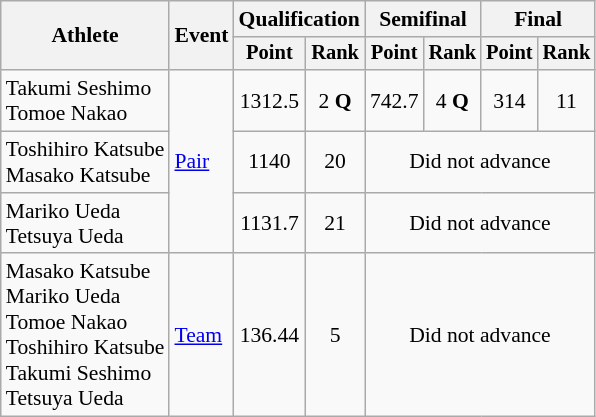<table class=wikitable style=font-size:90%;text-align:center>
<tr>
<th rowspan="2">Athlete</th>
<th rowspan="2">Event</th>
<th colspan=2>Qualification</th>
<th colspan=2>Semifinal</th>
<th colspan=2>Final</th>
</tr>
<tr style="font-size:95%">
<th>Point</th>
<th>Rank</th>
<th>Point</th>
<th>Rank</th>
<th>Point</th>
<th>Rank</th>
</tr>
<tr>
<td style="text-align:left">Takumi Seshimo<br>Tomoe Nakao</td>
<td style="text-align:left" rowspan=3><a href='#'>Pair</a></td>
<td>1312.5</td>
<td>2 <strong>Q</strong></td>
<td>742.7</td>
<td>4 <strong>Q</strong></td>
<td>314</td>
<td>11</td>
</tr>
<tr>
<td style="text-align:left">Toshihiro Katsube<br>Masako Katsube</td>
<td>1140</td>
<td>20</td>
<td colspan=4>Did not advance</td>
</tr>
<tr>
<td style="text-align:left">Mariko Ueda<br>Tetsuya Ueda</td>
<td>1131.7</td>
<td>21</td>
<td colspan=4>Did not advance</td>
</tr>
<tr>
<td style="text-align:left">Masako Katsube<br>Mariko Ueda<br>Tomoe Nakao<br>Toshihiro Katsube<br>Takumi Seshimo<br>Tetsuya Ueda</td>
<td style="text-align:left"><a href='#'>Team</a></td>
<td>136.44</td>
<td>5</td>
<td colspan=4>Did not advance</td>
</tr>
</table>
